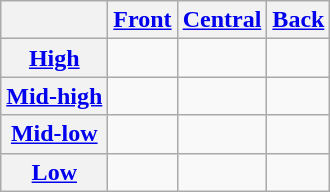<table class="wikitable" style="text-align:center">
<tr>
<th></th>
<th><a href='#'>Front</a></th>
<th><a href='#'>Central</a></th>
<th><a href='#'>Back</a></th>
</tr>
<tr>
<th><a href='#'>High</a></th>
<td> </td>
<td></td>
<td> </td>
</tr>
<tr>
<th><a href='#'>Mid-high</a></th>
<td> </td>
<td> </td>
<td> </td>
</tr>
<tr>
<th><a href='#'>Mid-low</a></th>
<td></td>
<td></td>
<td> </td>
</tr>
<tr>
<th><a href='#'>Low</a></th>
<td></td>
<td> </td>
<td></td>
</tr>
</table>
